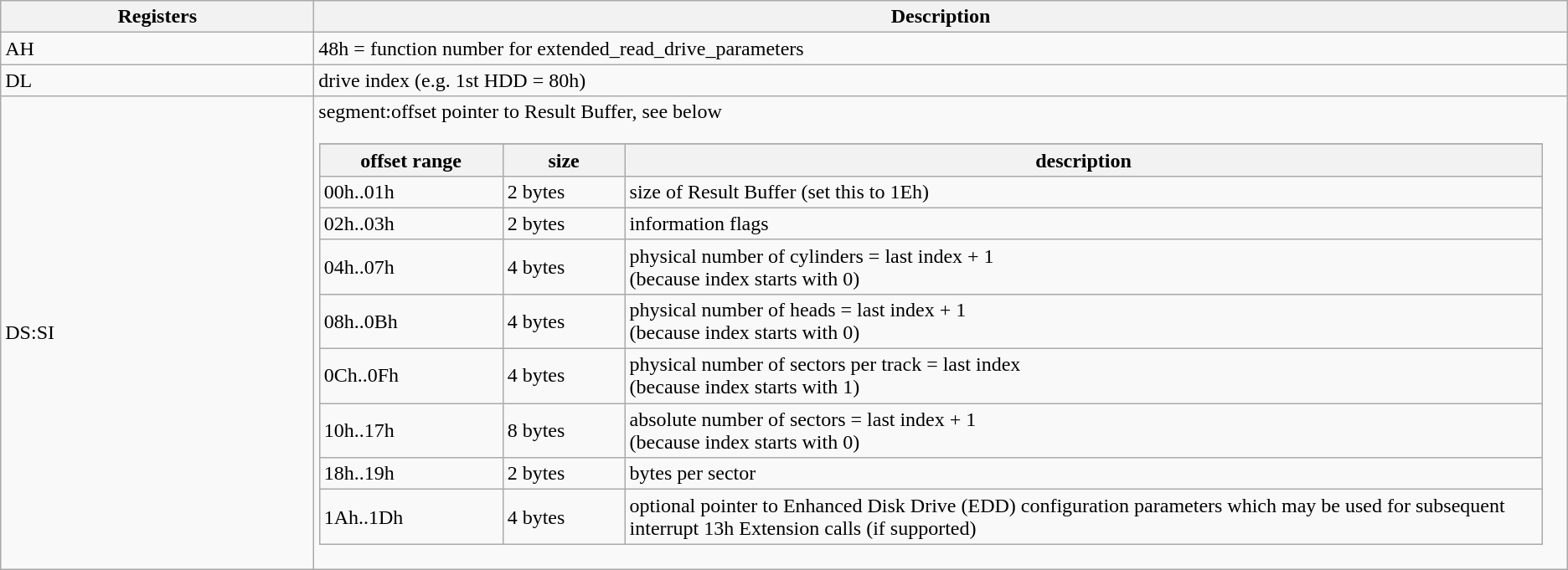<table class="wikitable">
<tr ---->
<th>Registers</th>
<th>Description</th>
</tr>
<tr ---->
<td width="20%">AH</td>
<td width="80%">48h = function number for extended_read_drive_parameters</td>
</tr>
<tr ---->
<td width="20%">DL</td>
<td width="80%">drive index (e.g. 1st HDD = 80h)</td>
</tr>
<tr ---->
<td width="20%">DS:SI</td>
<td width="80%">segment:offset pointer to Result Buffer, see below<br><table class="wikitable">
<tr ---->
</tr>
<tr ---->
<th width="15%">offset range</th>
<th width="10%">size</th>
<th width="75%">description</th>
</tr>
<tr ---->
<td>00h..01h</td>
<td>2 bytes</td>
<td>size of Result Buffer (set this to 1Eh)</td>
</tr>
<tr ---->
<td>02h..03h</td>
<td>2 bytes</td>
<td>information flags</td>
</tr>
<tr ---->
<td>04h..07h</td>
<td>4 bytes</td>
<td>physical number of cylinders = last index + 1<br>(because index starts with 0)</td>
</tr>
<tr ---->
<td>08h..0Bh</td>
<td>4 bytes</td>
<td>physical number of heads = last index + 1<br>(because index starts with 0)</td>
</tr>
<tr ---->
<td>0Ch..0Fh</td>
<td>4 bytes</td>
<td>physical number of sectors per track = last index<br>(because index starts with 1)</td>
</tr>
<tr ---->
<td>10h..17h</td>
<td>8 bytes</td>
<td>absolute number of sectors = last index + 1<br>(because index starts with 0)</td>
</tr>
<tr ---->
<td>18h..19h</td>
<td>2 bytes</td>
<td>bytes per sector</td>
</tr>
<tr ---->
<td>1Ah..1Dh</td>
<td>4 bytes</td>
<td>optional pointer to Enhanced Disk Drive (EDD) configuration parameters which may be used for subsequent interrupt 13h Extension calls (if supported)</td>
</tr>
</table>
</td>
</tr>
</table>
